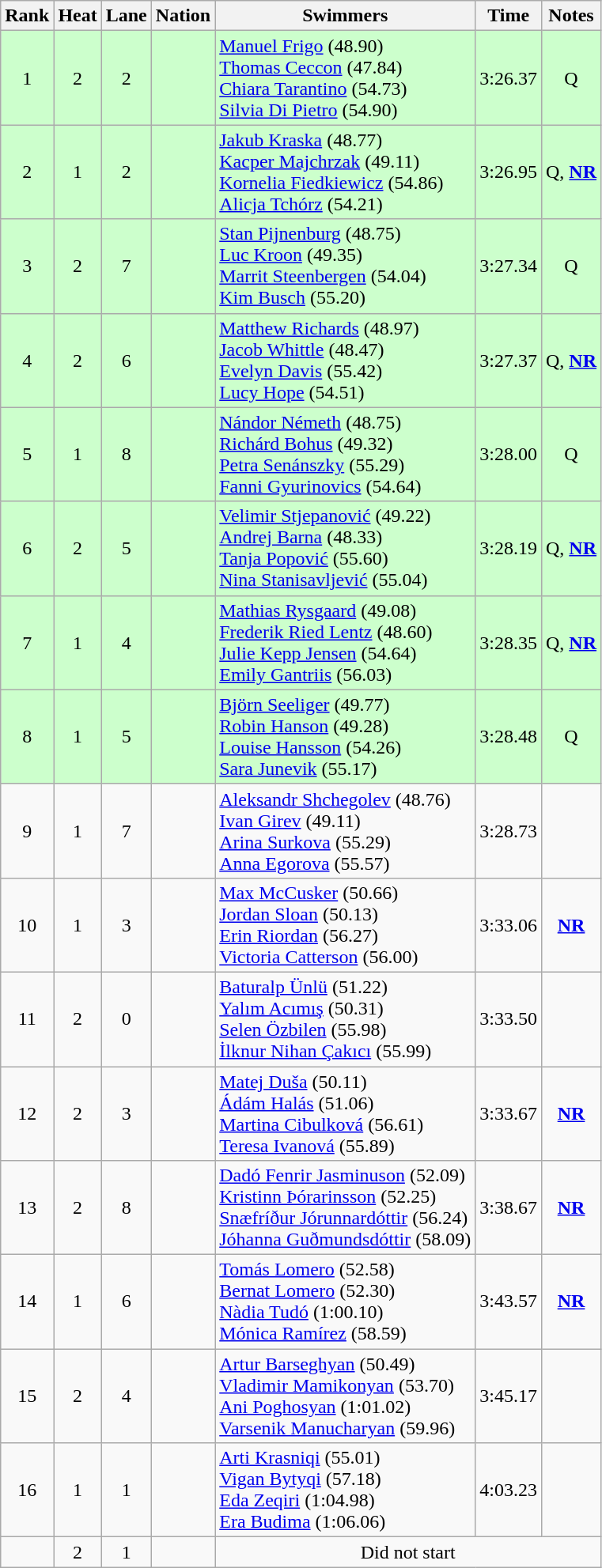<table class="wikitable sortable" style="text-align:center">
<tr>
<th>Rank</th>
<th>Heat</th>
<th>Lane</th>
<th>Nation</th>
<th>Swimmers</th>
<th>Time</th>
<th>Notes</th>
</tr>
<tr bgcolor=ccffcc>
<td>1</td>
<td>2</td>
<td>2</td>
<td align=left></td>
<td align=left><a href='#'>Manuel Frigo</a> (48.90)<br><a href='#'>Thomas Ceccon</a> (47.84)<br><a href='#'>Chiara Tarantino</a> (54.73)<br><a href='#'>Silvia Di Pietro</a> (54.90)</td>
<td>3:26.37</td>
<td>Q</td>
</tr>
<tr bgcolor=ccffcc>
<td>2</td>
<td>1</td>
<td>2</td>
<td align=left></td>
<td align=left><a href='#'>Jakub Kraska</a> (48.77)<br><a href='#'>Kacper Majchrzak</a> (49.11)<br><a href='#'>Kornelia Fiedkiewicz</a> (54.86)<br><a href='#'>Alicja Tchórz</a> (54.21)</td>
<td>3:26.95</td>
<td>Q, <strong><a href='#'>NR</a></strong></td>
</tr>
<tr bgcolor=ccffcc>
<td>3</td>
<td>2</td>
<td>7</td>
<td align=left></td>
<td align=left><a href='#'>Stan Pijnenburg</a> (48.75)<br><a href='#'>Luc Kroon</a> (49.35)<br><a href='#'>Marrit Steenbergen</a> (54.04)<br><a href='#'>Kim Busch</a> (55.20)</td>
<td>3:27.34</td>
<td>Q</td>
</tr>
<tr bgcolor=ccffcc>
<td>4</td>
<td>2</td>
<td>6</td>
<td align=left></td>
<td align=left><a href='#'>Matthew Richards</a> (48.97)<br><a href='#'>Jacob Whittle</a> (48.47)<br><a href='#'>Evelyn Davis</a> (55.42)<br><a href='#'>Lucy Hope</a> (54.51)</td>
<td>3:27.37</td>
<td>Q, <strong><a href='#'>NR</a></strong></td>
</tr>
<tr bgcolor=ccffcc>
<td>5</td>
<td>1</td>
<td>8</td>
<td align=left></td>
<td align=left><a href='#'>Nándor Németh</a> (48.75)<br><a href='#'>Richárd Bohus</a> (49.32)<br><a href='#'>Petra Senánszky</a> (55.29)<br><a href='#'>Fanni Gyurinovics</a> (54.64)</td>
<td>3:28.00</td>
<td>Q</td>
</tr>
<tr bgcolor=ccffcc>
<td>6</td>
<td>2</td>
<td>5</td>
<td align=left></td>
<td align=left><a href='#'>Velimir Stjepanović</a> (49.22)<br><a href='#'>Andrej Barna</a> (48.33)<br><a href='#'>Tanja Popović</a> (55.60)<br><a href='#'>Nina Stanisavljević</a> (55.04)</td>
<td>3:28.19</td>
<td>Q, <strong><a href='#'>NR</a></strong></td>
</tr>
<tr bgcolor=ccffcc>
<td>7</td>
<td>1</td>
<td>4</td>
<td align=left></td>
<td align=left><a href='#'>Mathias Rysgaard</a> (49.08)<br><a href='#'>Frederik Ried Lentz</a> (48.60)<br><a href='#'>Julie Kepp Jensen</a> (54.64)<br><a href='#'>Emily Gantriis</a> (56.03)</td>
<td>3:28.35</td>
<td>Q, <strong><a href='#'>NR</a></strong></td>
</tr>
<tr bgcolor=ccffcc>
<td>8</td>
<td>1</td>
<td>5</td>
<td align=left></td>
<td align=left><a href='#'>Björn Seeliger</a> (49.77)<br><a href='#'>Robin Hanson</a> (49.28)<br><a href='#'>Louise Hansson</a> (54.26)<br><a href='#'>Sara Junevik</a> (55.17)</td>
<td>3:28.48</td>
<td>Q</td>
</tr>
<tr>
<td>9</td>
<td>1</td>
<td>7</td>
<td align=left></td>
<td align=left><a href='#'>Aleksandr Shchegolev</a> (48.76)<br><a href='#'>Ivan Girev</a> (49.11)<br><a href='#'>Arina Surkova</a> (55.29)<br><a href='#'>Anna Egorova</a> (55.57)</td>
<td>3:28.73</td>
<td></td>
</tr>
<tr>
<td>10</td>
<td>1</td>
<td>3</td>
<td align=left></td>
<td align=left><a href='#'>Max McCusker</a> (50.66)<br><a href='#'>Jordan Sloan</a> (50.13)<br><a href='#'>Erin Riordan</a> (56.27)<br><a href='#'>Victoria Catterson</a> (56.00)</td>
<td>3:33.06</td>
<td><strong><a href='#'>NR</a></strong></td>
</tr>
<tr>
<td>11</td>
<td>2</td>
<td>0</td>
<td align=left></td>
<td align=left><a href='#'>Baturalp Ünlü</a> (51.22)<br><a href='#'>Yalım Acımış</a> (50.31)<br><a href='#'>Selen Özbilen</a> (55.98)<br><a href='#'>İlknur Nihan Çakıcı</a> (55.99)</td>
<td>3:33.50</td>
<td></td>
</tr>
<tr>
<td>12</td>
<td>2</td>
<td>3</td>
<td align=left></td>
<td align=left><a href='#'>Matej Duša</a> (50.11)<br><a href='#'>Ádám Halás</a> (51.06)<br><a href='#'>Martina Cibulková</a> (56.61)<br><a href='#'>Teresa Ivanová</a> (55.89)</td>
<td>3:33.67</td>
<td><strong><a href='#'>NR</a></strong></td>
</tr>
<tr>
<td>13</td>
<td>2</td>
<td>8</td>
<td align=left></td>
<td align=left><a href='#'>Dadó Fenrir Jasminuson</a> (52.09)<br><a href='#'>Kristinn Þórarinsson</a> (52.25)<br><a href='#'>Snæfríður Jórunnardóttir</a> (56.24)<br><a href='#'>Jóhanna Guðmundsdóttir</a> (58.09)</td>
<td>3:38.67</td>
<td><strong><a href='#'>NR</a></strong></td>
</tr>
<tr>
<td>14</td>
<td>1</td>
<td>6</td>
<td align=left></td>
<td align=left><a href='#'>Tomás Lomero</a> (52.58)<br><a href='#'>Bernat Lomero</a> (52.30)<br><a href='#'>Nàdia Tudó</a> (1:00.10)<br><a href='#'>Mónica Ramírez</a> (58.59)</td>
<td>3:43.57</td>
<td><strong><a href='#'>NR</a></strong></td>
</tr>
<tr>
<td>15</td>
<td>2</td>
<td>4</td>
<td align=left></td>
<td align=left><a href='#'>Artur Barseghyan</a> (50.49)<br><a href='#'>Vladimir Mamikonyan</a> (53.70)<br><a href='#'>Ani Poghosyan</a> (1:01.02)<br><a href='#'>Varsenik Manucharyan</a> (59.96)</td>
<td>3:45.17</td>
<td></td>
</tr>
<tr>
<td>16</td>
<td>1</td>
<td>1</td>
<td align=left></td>
<td align=left><a href='#'>Arti Krasniqi</a> (55.01)<br><a href='#'>Vigan Bytyqi</a> (57.18)<br><a href='#'>Eda Zeqiri</a> (1:04.98)<br><a href='#'>Era Budima</a> (1:06.06)</td>
<td>4:03.23</td>
<td></td>
</tr>
<tr>
<td></td>
<td>2</td>
<td>1</td>
<td align=left></td>
<td colspan=3>Did not start</td>
</tr>
</table>
